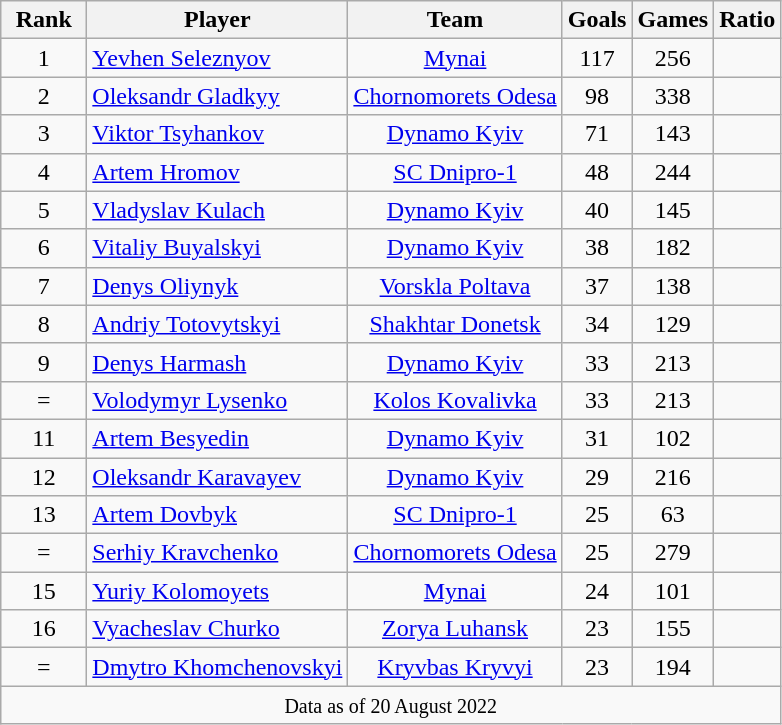<table class="wikitable sortable" style="font-size:100%; text-align:center;">
<tr>
<th width=50px><strong>Rank</strong></th>
<th align="center"><strong>Player</strong></th>
<th align="center"><strong>Team</strong></th>
<th align="center"><strong>Goals</strong></th>
<th align="center"><strong>Games</strong></th>
<th align="center"><strong>Ratio</strong></th>
</tr>
<tr>
<td>1</td>
<td style="text-align:left;"> <a href='#'>Yevhen Seleznyov</a></td>
<td align="center"><a href='#'>Mynai</a></td>
<td align="center">117</td>
<td align="center">256</td>
<td align="center"></td>
</tr>
<tr>
<td>2</td>
<td align="left"> <a href='#'>Oleksandr Gladkyy</a></td>
<td align="center"><a href='#'>Chornomorets Odesa</a></td>
<td align="center">98</td>
<td align="center">338</td>
<td align="center"></td>
</tr>
<tr>
<td>3</td>
<td align="left"> <a href='#'>Viktor Tsyhankov</a></td>
<td align="center"><a href='#'>Dynamo Kyiv</a></td>
<td align="center">71</td>
<td align="center">143</td>
<td align="center"></td>
</tr>
<tr>
<td>4</td>
<td align="left"> <a href='#'>Artem Hromov</a></td>
<td align="center"><a href='#'>SC Dnipro-1</a></td>
<td align="center">48</td>
<td align="center">244</td>
<td align="center"></td>
</tr>
<tr>
<td>5</td>
<td align="left"> <a href='#'>Vladyslav Kulach</a></td>
<td align="center"><a href='#'>Dynamo Kyiv</a></td>
<td align="center">40</td>
<td align="center">145</td>
<td align="center"></td>
</tr>
<tr>
<td>6</td>
<td align="left"> <a href='#'>Vitaliy Buyalskyi</a></td>
<td align="center"><a href='#'>Dynamo Kyiv</a></td>
<td align="center">38</td>
<td align="center">182</td>
<td align="center"></td>
</tr>
<tr>
<td>7</td>
<td align="left"> <a href='#'>Denys Oliynyk</a></td>
<td align="center"><a href='#'>Vorskla Poltava</a></td>
<td align="center">37</td>
<td align="center">138</td>
<td align="center"></td>
</tr>
<tr>
<td>8</td>
<td align="left"> <a href='#'>Andriy Totovytskyi</a></td>
<td align="center"><a href='#'>Shakhtar Donetsk</a></td>
<td align="center">34</td>
<td align="center">129</td>
<td align="center"></td>
</tr>
<tr>
<td>9</td>
<td align="left"> <a href='#'>Denys Harmash</a></td>
<td align="center"><a href='#'>Dynamo Kyiv</a></td>
<td align="center">33</td>
<td align="center">213</td>
<td align="center"></td>
</tr>
<tr>
<td>=</td>
<td align="left"> <a href='#'>Volodymyr Lysenko</a></td>
<td align="center"><a href='#'>Kolos Kovalivka</a></td>
<td align="center">33</td>
<td align="center">213</td>
<td align="center"></td>
</tr>
<tr>
<td>11</td>
<td align="left"> <a href='#'>Artem Besyedin</a></td>
<td align="center"><a href='#'>Dynamo Kyiv</a></td>
<td align="center">31</td>
<td align="center">102</td>
<td align="center"></td>
</tr>
<tr>
<td>12</td>
<td align="left"> <a href='#'>Oleksandr Karavayev</a></td>
<td align="center"><a href='#'>Dynamo Kyiv</a></td>
<td align="center">29</td>
<td align="center">216</td>
<td align="center"></td>
</tr>
<tr>
<td>13</td>
<td align="left"> <a href='#'>Artem Dovbyk</a></td>
<td align="center"><a href='#'>SC Dnipro-1</a></td>
<td align="center">25</td>
<td align="center">63</td>
<td align="center"></td>
</tr>
<tr>
<td>=</td>
<td align="left"> <a href='#'>Serhiy Kravchenko</a></td>
<td align="center"><a href='#'>Chornomorets Odesa</a></td>
<td align="center">25</td>
<td align="center">279</td>
<td align="center"></td>
</tr>
<tr>
<td>15</td>
<td align="left"> <a href='#'>Yuriy Kolomoyets</a></td>
<td align="center"><a href='#'>Mynai</a></td>
<td align="center">24</td>
<td align="center">101</td>
<td align="center"></td>
</tr>
<tr>
<td>16</td>
<td align="left"> <a href='#'>Vyacheslav Churko</a></td>
<td align="center"><a href='#'>Zorya Luhansk</a></td>
<td align="center">23</td>
<td align="center">155</td>
<td align="center"></td>
</tr>
<tr>
<td>=</td>
<td align="left"> <a href='#'>Dmytro Khomchenovskyi</a></td>
<td align="center"><a href='#'>Kryvbas Kryvyi</a></td>
<td align="center">23</td>
<td align="center">194</td>
<td align="center"></td>
</tr>
<tr>
<td colspan="6"><small>Data as of 20 August 2022</small></td>
</tr>
</table>
